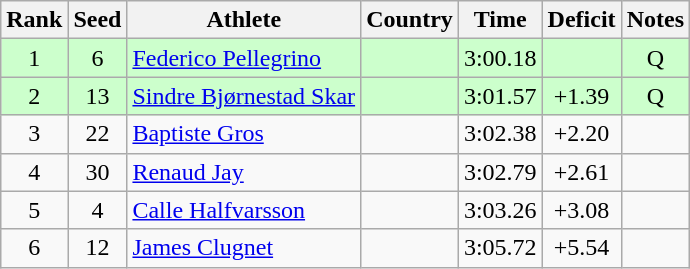<table class="wikitable sortable" style="text-align:center">
<tr>
<th>Rank</th>
<th>Seed</th>
<th>Athlete</th>
<th>Country</th>
<th>Time</th>
<th>Deficit</th>
<th>Notes</th>
</tr>
<tr bgcolor=ccffcc>
<td>1</td>
<td>6</td>
<td align=left><a href='#'>Federico Pellegrino</a></td>
<td align=left></td>
<td>3:00.18</td>
<td></td>
<td>Q</td>
</tr>
<tr bgcolor=ccffcc>
<td>2</td>
<td>13</td>
<td align=left><a href='#'>Sindre Bjørnestad Skar</a></td>
<td align=left></td>
<td>3:01.57</td>
<td>+1.39</td>
<td>Q</td>
</tr>
<tr>
<td>3</td>
<td>22</td>
<td align=left><a href='#'>Baptiste Gros</a></td>
<td align=left></td>
<td>3:02.38</td>
<td>+2.20</td>
<td></td>
</tr>
<tr>
<td>4</td>
<td>30</td>
<td align=left><a href='#'>Renaud Jay</a></td>
<td align=left></td>
<td>3:02.79</td>
<td>+2.61</td>
<td></td>
</tr>
<tr>
<td>5</td>
<td>4</td>
<td align=left><a href='#'>Calle Halfvarsson</a></td>
<td align=left></td>
<td>3:03.26</td>
<td>+3.08</td>
<td></td>
</tr>
<tr>
<td>6</td>
<td>12</td>
<td align=left><a href='#'>James Clugnet</a></td>
<td align=left></td>
<td>3:05.72</td>
<td>+5.54</td>
<td></td>
</tr>
</table>
